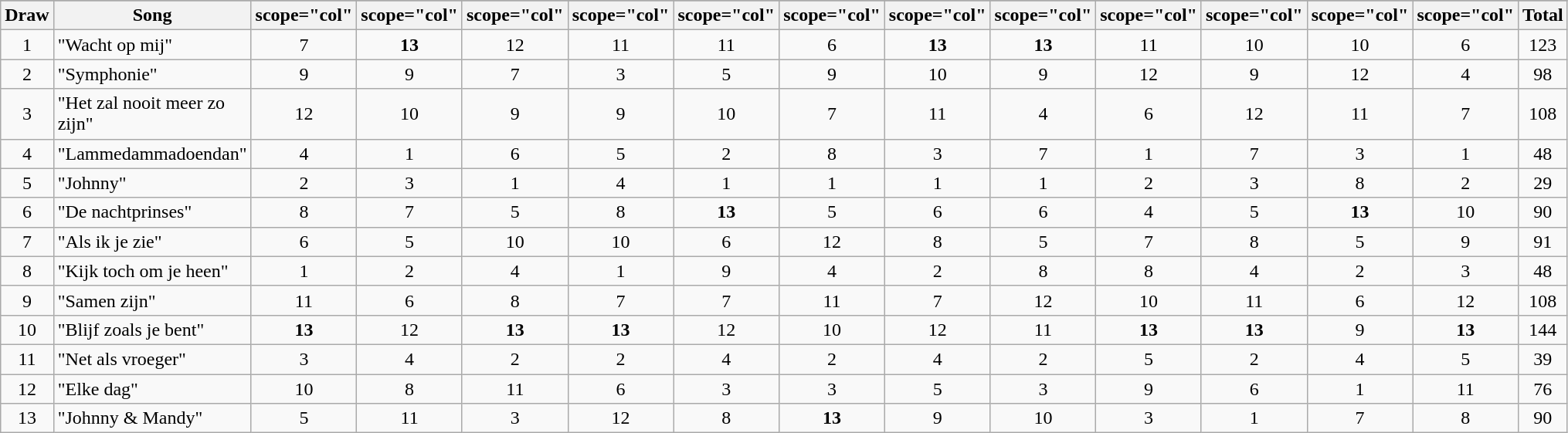<table class="wikitable plainrowheaders" style="margin: 1em auto 1em auto; text-align:center;">
<tr>
</tr>
<tr>
<th scope="col">Draw</th>
<th scope="col">Song</th>
<th>scope="col" </th>
<th>scope="col" </th>
<th>scope="col" </th>
<th>scope="col" </th>
<th>scope="col" </th>
<th>scope="col" </th>
<th>scope="col" </th>
<th>scope="col" </th>
<th>scope="col" </th>
<th>scope="col" </th>
<th>scope="col" </th>
<th>scope="col" </th>
<th scope="col">Total</th>
</tr>
<tr>
<td>1</td>
<td align="left">"Wacht op mij"</td>
<td>7</td>
<td><strong>13</strong></td>
<td>12</td>
<td>11</td>
<td>11</td>
<td>6</td>
<td><strong>13</strong></td>
<td><strong>13</strong></td>
<td>11</td>
<td>10</td>
<td>10</td>
<td>6</td>
<td>123</td>
</tr>
<tr>
<td>2</td>
<td align="left">"Symphonie"</td>
<td>9</td>
<td>9</td>
<td>7</td>
<td>3</td>
<td>5</td>
<td>9</td>
<td>10</td>
<td>9</td>
<td>12</td>
<td>9</td>
<td>12</td>
<td>4</td>
<td>98</td>
</tr>
<tr>
<td>3</td>
<td align="left">"Het zal nooit meer zo zijn"</td>
<td>12</td>
<td>10</td>
<td>9</td>
<td>9</td>
<td>10</td>
<td>7</td>
<td>11</td>
<td>4</td>
<td>6</td>
<td>12</td>
<td>11</td>
<td>7</td>
<td>108</td>
</tr>
<tr>
<td>4</td>
<td align="left">"Lammedammadoendan"</td>
<td>4</td>
<td>1</td>
<td>6</td>
<td>5</td>
<td>2</td>
<td>8</td>
<td>3</td>
<td>7</td>
<td>1</td>
<td>7</td>
<td>3</td>
<td>1</td>
<td>48</td>
</tr>
<tr>
<td>5</td>
<td align="left">"Johnny"</td>
<td>2</td>
<td>3</td>
<td>1</td>
<td>4</td>
<td>1</td>
<td>1</td>
<td>1</td>
<td>1</td>
<td>2</td>
<td>3</td>
<td>8</td>
<td>2</td>
<td>29</td>
</tr>
<tr>
<td>6</td>
<td align="left">"De nachtprinses"</td>
<td>8</td>
<td>7</td>
<td>5</td>
<td>8</td>
<td><strong>13</strong></td>
<td>5</td>
<td>6</td>
<td>6</td>
<td>4</td>
<td>5</td>
<td><strong>13</strong></td>
<td>10</td>
<td>90</td>
</tr>
<tr>
<td>7</td>
<td align="left">"Als ik je zie"</td>
<td>6</td>
<td>5</td>
<td>10</td>
<td>10</td>
<td>6</td>
<td>12</td>
<td>8</td>
<td>5</td>
<td>7</td>
<td>8</td>
<td>5</td>
<td>9</td>
<td>91</td>
</tr>
<tr>
<td>8</td>
<td align="left">"Kijk toch om je heen"</td>
<td>1</td>
<td>2</td>
<td>4</td>
<td>1</td>
<td>9</td>
<td>4</td>
<td>2</td>
<td>8</td>
<td>8</td>
<td>4</td>
<td>2</td>
<td>3</td>
<td>48</td>
</tr>
<tr>
<td>9</td>
<td align="left">"Samen zijn"</td>
<td>11</td>
<td>6</td>
<td>8</td>
<td>7</td>
<td>7</td>
<td>11</td>
<td>7</td>
<td>12</td>
<td>10</td>
<td>11</td>
<td>6</td>
<td>12</td>
<td>108</td>
</tr>
<tr>
<td>10</td>
<td align="left">"Blijf zoals je bent"</td>
<td><strong>13</strong></td>
<td>12</td>
<td><strong>13</strong></td>
<td><strong>13</strong></td>
<td>12</td>
<td>10</td>
<td>12</td>
<td>11</td>
<td><strong>13</strong></td>
<td><strong>13</strong></td>
<td>9</td>
<td><strong>13</strong></td>
<td>144</td>
</tr>
<tr>
<td>11</td>
<td align="left">"Net als vroeger"</td>
<td>3</td>
<td>4</td>
<td>2</td>
<td>2</td>
<td>4</td>
<td>2</td>
<td>4</td>
<td>2</td>
<td>5</td>
<td>2</td>
<td>4</td>
<td>5</td>
<td>39</td>
</tr>
<tr>
<td>12</td>
<td align="left">"Elke dag"</td>
<td>10</td>
<td>8</td>
<td>11</td>
<td>6</td>
<td>3</td>
<td>3</td>
<td>5</td>
<td>3</td>
<td>9</td>
<td>6</td>
<td>1</td>
<td>11</td>
<td>76</td>
</tr>
<tr>
<td>13</td>
<td align="left">"Johnny & Mandy"</td>
<td>5</td>
<td>11</td>
<td>3</td>
<td>12</td>
<td>8</td>
<td><strong>13</strong></td>
<td>9</td>
<td>10</td>
<td>3</td>
<td>1</td>
<td>7</td>
<td>8</td>
<td>90</td>
</tr>
</table>
